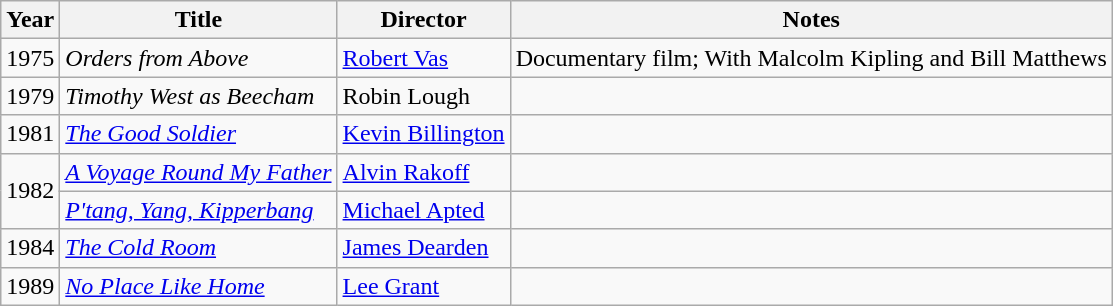<table class="wikitable">
<tr>
<th>Year</th>
<th>Title</th>
<th>Director</th>
<th>Notes</th>
</tr>
<tr>
<td>1975</td>
<td><em>Orders from Above</em></td>
<td><a href='#'>Robert Vas</a></td>
<td>Documentary film; With Malcolm Kipling and Bill Matthews</td>
</tr>
<tr>
<td>1979</td>
<td><em>Timothy West as Beecham</em></td>
<td>Robin Lough</td>
<td></td>
</tr>
<tr>
<td>1981</td>
<td><em><a href='#'>The Good Soldier</a></em></td>
<td><a href='#'>Kevin Billington</a></td>
<td></td>
</tr>
<tr>
<td rowspan=2>1982</td>
<td><em><a href='#'>A Voyage Round My Father</a></em></td>
<td><a href='#'>Alvin Rakoff</a></td>
<td></td>
</tr>
<tr>
<td><em><a href='#'>P'tang, Yang, Kipperbang</a></em></td>
<td><a href='#'>Michael Apted</a></td>
<td></td>
</tr>
<tr>
<td>1984</td>
<td><em><a href='#'>The Cold Room</a></em></td>
<td><a href='#'>James Dearden</a></td>
<td></td>
</tr>
<tr>
<td>1989</td>
<td><em><a href='#'>No Place Like Home</a></em></td>
<td><a href='#'>Lee Grant</a></td>
<td></td>
</tr>
</table>
